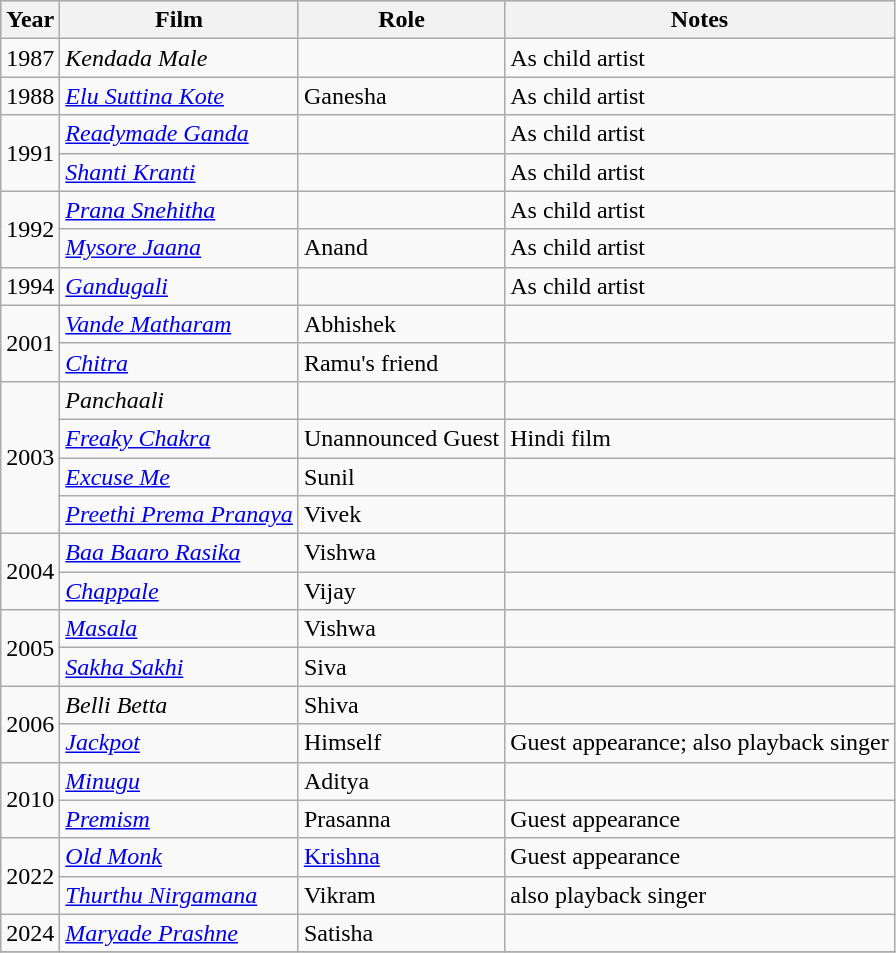<table class="wikitable">
<tr style="background:#ccc; text-align:center;">
<th>Year</th>
<th>Film</th>
<th>Role</th>
<th>Notes</th>
</tr>
<tr>
<td>1987</td>
<td><em>Kendada Male</em></td>
<td></td>
<td>As child artist</td>
</tr>
<tr>
<td>1988</td>
<td><em><a href='#'>Elu Suttina Kote</a></em></td>
<td>Ganesha</td>
<td>As child artist</td>
</tr>
<tr>
<td rowspan="2">1991</td>
<td><em><a href='#'>Readymade Ganda</a></em></td>
<td></td>
<td>As child artist</td>
</tr>
<tr>
<td><em><a href='#'>Shanti Kranti</a></em></td>
<td></td>
<td>As child artist</td>
</tr>
<tr>
<td rowspan="2">1992</td>
<td><em><a href='#'>Prana Snehitha</a></em></td>
<td></td>
<td>As child artist</td>
</tr>
<tr>
<td><em><a href='#'>Mysore Jaana</a></em></td>
<td>Anand</td>
<td>As child artist</td>
</tr>
<tr>
<td>1994</td>
<td><em><a href='#'>Gandugali</a></em></td>
<td></td>
<td>As child artist</td>
</tr>
<tr>
<td rowspan="2">2001</td>
<td><em><a href='#'>Vande Matharam</a></em></td>
<td>Abhishek</td>
<td></td>
</tr>
<tr>
<td><em><a href='#'>Chitra</a></em></td>
<td>Ramu's friend</td>
<td></td>
</tr>
<tr>
<td rowspan="4">2003</td>
<td><em>Panchaali</em></td>
<td></td>
<td></td>
</tr>
<tr>
<td><em><a href='#'>Freaky Chakra</a></em></td>
<td>Unannounced Guest</td>
<td>Hindi film</td>
</tr>
<tr>
<td><em><a href='#'>Excuse Me</a></em></td>
<td>Sunil</td>
<td></td>
</tr>
<tr>
<td><em><a href='#'>Preethi Prema Pranaya</a></em></td>
<td>Vivek</td>
<td></td>
</tr>
<tr>
<td rowspan="2">2004</td>
<td><em><a href='#'>Baa Baaro Rasika</a></em></td>
<td>Vishwa</td>
<td></td>
</tr>
<tr>
<td><em><a href='#'>Chappale</a></em></td>
<td>Vijay</td>
<td></td>
</tr>
<tr>
<td rowspan="2">2005</td>
<td><em><a href='#'>Masala</a></em></td>
<td>Vishwa</td>
<td></td>
</tr>
<tr>
<td><em><a href='#'>Sakha Sakhi</a></em></td>
<td>Siva</td>
<td></td>
</tr>
<tr>
<td rowspan="2">2006</td>
<td><em>Belli Betta</em></td>
<td>Shiva</td>
<td></td>
</tr>
<tr>
<td><em><a href='#'>Jackpot</a></em></td>
<td>Himself</td>
<td>Guest appearance; also playback singer</td>
</tr>
<tr>
<td rowspan="2">2010</td>
<td><em><a href='#'>Minugu</a></em></td>
<td>Aditya</td>
<td></td>
</tr>
<tr>
<td><em><a href='#'>Premism</a></em></td>
<td>Prasanna</td>
<td>Guest appearance</td>
</tr>
<tr>
<td rowspan="2">2022</td>
<td><em><a href='#'>Old Monk</a></em></td>
<td><a href='#'>Krishna</a></td>
<td>Guest appearance</td>
</tr>
<tr>
<td><em><a href='#'>Thurthu Nirgamana</a></em></td>
<td>Vikram</td>
<td>also playback singer</td>
</tr>
<tr>
<td>2024</td>
<td><em><a href='#'>Maryade Prashne</a></em></td>
<td>Satisha</td>
<td></td>
</tr>
<tr>
</tr>
</table>
